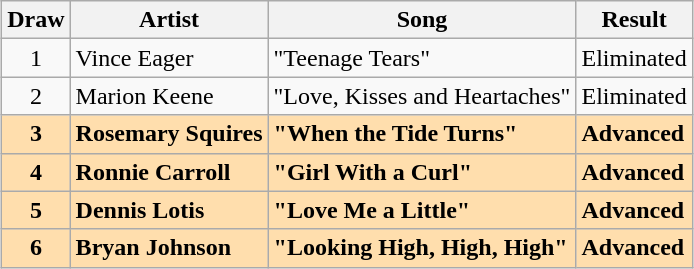<table class="sortable wikitable" style="margin: 1em auto 1em auto">
<tr>
<th>Draw</th>
<th>Artist</th>
<th>Song</th>
<th>Result</th>
</tr>
<tr>
<td style="text-align:center;">1</td>
<td>Vince Eager</td>
<td>"Teenage Tears"</td>
<td>Eliminated</td>
</tr>
<tr>
<td style="text-align:center;">2</td>
<td>Marion Keene</td>
<td>"Love, Kisses and Heartaches"</td>
<td>Eliminated</td>
</tr>
<tr style="font-weight: bold; background: navajowhite;">
<td style="text-align:center;">3</td>
<td>Rosemary Squires</td>
<td>"When the Tide Turns"</td>
<td>Advanced</td>
</tr>
<tr style="font-weight: bold; background: navajowhite;">
<td style="text-align:center;">4</td>
<td>Ronnie Carroll</td>
<td>"Girl With a Curl"</td>
<td>Advanced</td>
</tr>
<tr style="font-weight: bold; background: navajowhite;">
<td style="text-align:center;">5</td>
<td>Dennis Lotis</td>
<td>"Love Me a Little"</td>
<td>Advanced</td>
</tr>
<tr style="font-weight: bold; background: navajowhite;">
<td style="text-align:center;">6</td>
<td>Bryan Johnson</td>
<td>"Looking High, High, High"</td>
<td>Advanced</td>
</tr>
</table>
